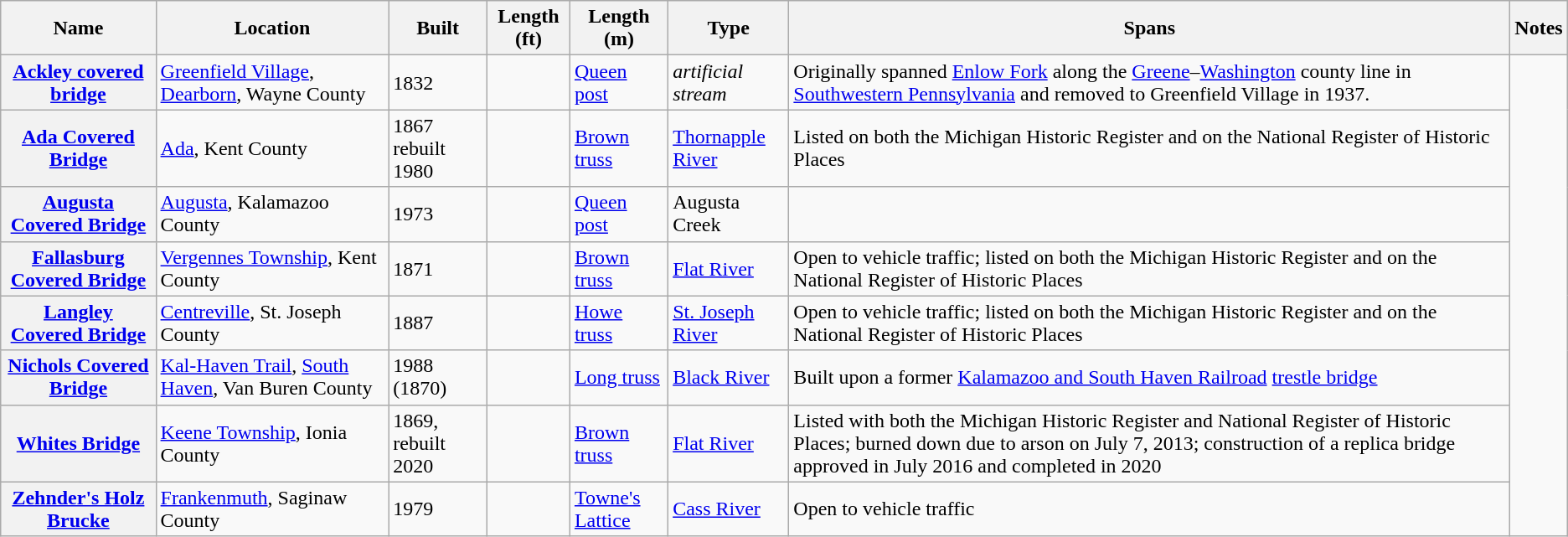<table class="wikitable sortable plainrowheaders">
<tr>
<th scope = "col">Name</th>
<th scope = "col" class = "unsortable">Location</th>
<th scope = "col">Built</th>
<th scope = "col">Length (ft)</th>
<th scope = "col">Length (m)</th>
<th scope = "col">Type</th>
<th scope = "col" class = "unsortable">Spans</th>
<th scope = "col" class = "unsortable">Notes</th>
</tr>
<tr>
<th scope = "row"><a href='#'>Ackley covered bridge</a></th>
<td><a href='#'>Greenfield Village</a>, <a href='#'>Dearborn</a>, Wayne County<br></td>
<td>1832</td>
<td></td>
<td><a href='#'>Queen post</a></td>
<td><em>artificial stream</em></td>
<td>Originally spanned <a href='#'>Enlow Fork</a>  along the <a href='#'>Greene</a>–<a href='#'>Washington</a> county line in <a href='#'>Southwestern Pennsylvania</a> and removed to Greenfield Village in 1937.</td>
</tr>
<tr>
<th scope = "row"><a href='#'>Ada Covered Bridge</a></th>
<td><a href='#'>Ada</a>, Kent County<br></td>
<td>1867 <br>rebuilt 1980</td>
<td></td>
<td><a href='#'>Brown truss</a></td>
<td><a href='#'>Thornapple River</a></td>
<td>Listed on both the Michigan Historic Register and on the National Register of Historic Places</td>
</tr>
<tr>
<th scope = "row"><a href='#'>Augusta Covered Bridge</a></th>
<td><a href='#'>Augusta</a>, Kalamazoo County<br></td>
<td>1973</td>
<td></td>
<td><a href='#'>Queen post</a></td>
<td>Augusta Creek</td>
<td></td>
</tr>
<tr>
<th scope = "row"><a href='#'>Fallasburg Covered Bridge</a></th>
<td><a href='#'>Vergennes Township</a>, Kent County<br></td>
<td>1871</td>
<td></td>
<td><a href='#'>Brown truss</a></td>
<td><a href='#'>Flat River</a></td>
<td>Open to vehicle traffic; listed on both the Michigan Historic Register and on the National Register of Historic Places</td>
</tr>
<tr>
<th scope = "row"><a href='#'>Langley Covered Bridge</a></th>
<td><a href='#'>Centreville</a>, St. Joseph County<br></td>
<td>1887</td>
<td></td>
<td><a href='#'>Howe truss</a></td>
<td><a href='#'>St. Joseph River</a></td>
<td>Open to vehicle traffic; listed on both the Michigan Historic Register and on the National Register of Historic Places</td>
</tr>
<tr>
<th scope = "row"><a href='#'>Nichols Covered Bridge</a></th>
<td><a href='#'>Kal-Haven Trail</a>, <a href='#'>South Haven</a>, Van Buren County<br></td>
<td>1988<br>(1870)</td>
<td></td>
<td><a href='#'>Long truss</a></td>
<td><a href='#'>Black River</a></td>
<td>Built upon a former <a href='#'>Kalamazoo and South Haven Railroad</a> <a href='#'>trestle bridge</a></td>
</tr>
<tr>
<th scope = "row"><a href='#'>Whites Bridge</a></th>
<td><a href='#'>Keene Township</a>, Ionia County<br></td>
<td>1869, rebuilt 2020</td>
<td></td>
<td><a href='#'>Brown truss</a></td>
<td><a href='#'>Flat River</a></td>
<td>Listed with both the Michigan Historic Register and National Register of Historic Places; burned down due to arson on July 7, 2013; construction of a replica bridge approved in July 2016 and completed in 2020</td>
</tr>
<tr>
<th scope = "row"><a href='#'>Zehnder's Holz Brucke</a></th>
<td><a href='#'>Frankenmuth</a>, Saginaw County<br></td>
<td>1979</td>
<td></td>
<td><a href='#'>Towne's Lattice</a></td>
<td><a href='#'>Cass River</a></td>
<td>Open to vehicle traffic</td>
</tr>
</table>
